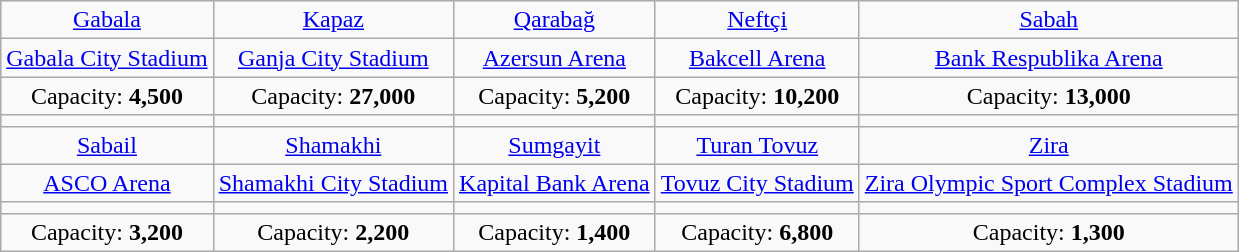<table class="wikitable" style="text-align:center">
<tr>
<td><a href='#'>Gabala</a></td>
<td><a href='#'>Kapaz</a></td>
<td><a href='#'>Qarabağ</a></td>
<td><a href='#'>Neftçi</a></td>
<td><a href='#'>Sabah</a></td>
</tr>
<tr>
<td><a href='#'>Gabala City Stadium</a></td>
<td><a href='#'>Ganja City Stadium</a></td>
<td><a href='#'>Azersun Arena</a></td>
<td><a href='#'>Bakcell Arena</a></td>
<td><a href='#'>Bank Respublika Arena</a></td>
</tr>
<tr>
<td>Capacity: <strong>4,500</strong></td>
<td>Capacity: <strong>27,000</strong></td>
<td>Capacity: <strong>5,200</strong></td>
<td>Capacity: <strong>10,200</strong></td>
<td>Capacity: <strong>13,000</strong></td>
</tr>
<tr>
<td></td>
<td></td>
<td></td>
<td></td>
<td></td>
</tr>
<tr>
<td><a href='#'>Sabail</a></td>
<td><a href='#'>Shamakhi</a></td>
<td><a href='#'>Sumgayit</a></td>
<td><a href='#'>Turan Tovuz</a></td>
<td><a href='#'>Zira</a></td>
</tr>
<tr>
<td><a href='#'>ASCO Arena</a></td>
<td><a href='#'>Shamakhi City Stadium</a></td>
<td><a href='#'>Kapital Bank Arena</a></td>
<td><a href='#'>Tovuz City Stadium</a></td>
<td><a href='#'>Zira Olympic Sport Complex Stadium</a></td>
</tr>
<tr>
<td></td>
<td></td>
<td></td>
<td></td>
<td></td>
</tr>
<tr>
<td>Capacity: <strong>3,200</strong></td>
<td>Capacity: <strong>2,200</strong></td>
<td>Capacity: <strong>1,400</strong></td>
<td>Capacity: <strong>6,800</strong></td>
<td>Capacity: <strong>1,300</strong></td>
</tr>
</table>
